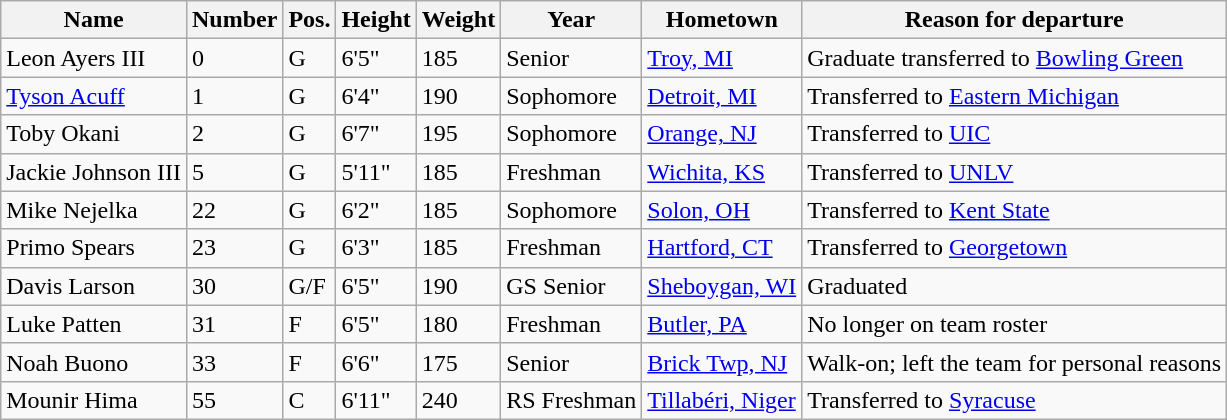<table class="wikitable sortable" border="1">
<tr>
<th>Name</th>
<th>Number</th>
<th>Pos.</th>
<th>Height</th>
<th>Weight</th>
<th>Year</th>
<th>Hometown</th>
<th class="unsortable">Reason for departure</th>
</tr>
<tr>
<td>Leon Ayers III</td>
<td>0</td>
<td>G</td>
<td>6'5"</td>
<td>185</td>
<td>Senior</td>
<td><a href='#'>Troy, MI</a></td>
<td>Graduate transferred to <a href='#'>Bowling Green</a></td>
</tr>
<tr>
<td><a href='#'>Tyson Acuff</a></td>
<td>1</td>
<td>G</td>
<td>6'4"</td>
<td>190</td>
<td>Sophomore</td>
<td><a href='#'>Detroit, MI</a></td>
<td>Transferred to <a href='#'>Eastern Michigan</a></td>
</tr>
<tr>
<td>Toby Okani</td>
<td>2</td>
<td>G</td>
<td>6'7"</td>
<td>195</td>
<td>Sophomore</td>
<td><a href='#'>Orange, NJ</a></td>
<td>Transferred to <a href='#'>UIC</a></td>
</tr>
<tr>
<td>Jackie Johnson III</td>
<td>5</td>
<td>G</td>
<td>5'11"</td>
<td>185</td>
<td>Freshman</td>
<td><a href='#'>Wichita, KS</a></td>
<td>Transferred to <a href='#'>UNLV</a></td>
</tr>
<tr>
<td>Mike Nejelka</td>
<td>22</td>
<td>G</td>
<td>6'2"</td>
<td>185</td>
<td>Sophomore</td>
<td><a href='#'>Solon, OH</a></td>
<td>Transferred to <a href='#'>Kent State</a></td>
</tr>
<tr>
<td>Primo Spears</td>
<td>23</td>
<td>G</td>
<td>6'3"</td>
<td>185</td>
<td>Freshman</td>
<td><a href='#'>Hartford, CT</a></td>
<td>Transferred to <a href='#'>Georgetown</a></td>
</tr>
<tr>
<td>Davis Larson</td>
<td>30</td>
<td>G/F</td>
<td>6'5"</td>
<td>190</td>
<td>GS Senior</td>
<td><a href='#'>Sheboygan, WI</a></td>
<td>Graduated</td>
</tr>
<tr>
<td>Luke Patten</td>
<td>31</td>
<td>F</td>
<td>6'5"</td>
<td>180</td>
<td>Freshman</td>
<td><a href='#'>Butler, PA</a></td>
<td>No longer on team roster</td>
</tr>
<tr>
<td>Noah Buono</td>
<td>33</td>
<td>F</td>
<td>6'6"</td>
<td>175</td>
<td>Senior</td>
<td><a href='#'>Brick Twp, NJ</a></td>
<td>Walk-on; left the team for personal reasons</td>
</tr>
<tr>
<td>Mounir Hima</td>
<td>55</td>
<td>C</td>
<td>6'11"</td>
<td>240</td>
<td>RS Freshman</td>
<td><a href='#'>Tillabéri, Niger</a></td>
<td>Transferred to <a href='#'>Syracuse</a></td>
</tr>
</table>
